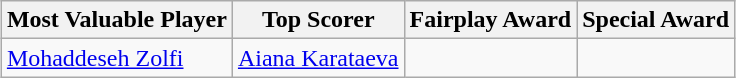<table class="wikitable" style="margin: 0 auto;">
<tr>
<th>Most Valuable Player</th>
<th>Top Scorer</th>
<th>Fairplay Award</th>
<th>Special Award</th>
</tr>
<tr>
<td> <a href='#'>Mohaddeseh Zolfi</a></td>
<td> <a href='#'>Aiana Karataeva</a></td>
<td></td>
<td></td>
</tr>
</table>
